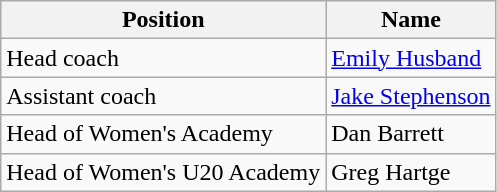<table class="wikitable">
<tr>
<th>Position</th>
<th>Name</th>
</tr>
<tr>
<td>Head coach</td>
<td> <a href='#'>Emily Husband</a></td>
</tr>
<tr>
<td>Assistant coach</td>
<td> <a href='#'>Jake Stephenson</a></td>
</tr>
<tr>
<td>Head of Women's Academy</td>
<td>Dan Barrett</td>
</tr>
<tr>
<td>Head of Women's U20 Academy</td>
<td>Greg Hartge</td>
</tr>
</table>
